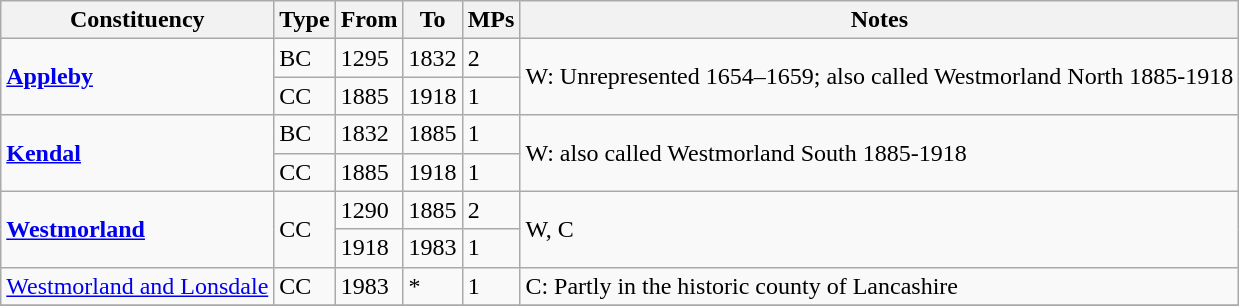<table class="wikitable">
<tr>
<th>Constituency</th>
<th>Type</th>
<th>From</th>
<th>To</th>
<th>MPs</th>
<th>Notes</th>
</tr>
<tr>
<td rowspan="2"><strong><a href='#'>Appleby</a></strong></td>
<td>BC</td>
<td>1295</td>
<td>1832</td>
<td>2</td>
<td rowspan="2">W: Unrepresented 1654–1659; also called Westmorland North 1885-1918</td>
</tr>
<tr>
<td>CC</td>
<td>1885</td>
<td>1918</td>
<td>1</td>
</tr>
<tr>
<td rowspan="2"><strong><a href='#'>Kendal</a></strong></td>
<td>BC</td>
<td>1832</td>
<td>1885</td>
<td>1</td>
<td rowspan="2">W: also called Westmorland South 1885-1918</td>
</tr>
<tr>
<td>CC</td>
<td>1885</td>
<td>1918</td>
<td>1</td>
</tr>
<tr>
<td rowspan="2"><strong><a href='#'>Westmorland</a></strong></td>
<td rowspan="2">CC</td>
<td>1290</td>
<td>1885</td>
<td>2</td>
<td rowspan="2">W, C</td>
</tr>
<tr>
<td>1918</td>
<td>1983</td>
<td>1</td>
</tr>
<tr>
<td><a href='#'>Westmorland and Lonsdale</a></td>
<td>CC</td>
<td>1983</td>
<td>*</td>
<td>1</td>
<td>C: Partly in the historic county of Lancashire</td>
</tr>
<tr>
</tr>
</table>
